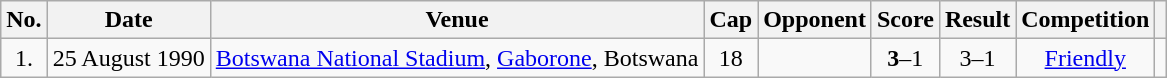<table class="wikitable sortable" style="text-align:center;">
<tr>
<th scope="col">No.</th>
<th scope="col">Date</th>
<th scope="col">Venue</th>
<th>Cap</th>
<th scope="col">Opponent</th>
<th scope="col">Score</th>
<th scope="col">Result</th>
<th scope="col">Competition</th>
<th scope="col" class="unsortable"></th>
</tr>
<tr>
<td>1.</td>
<td style="text-align:left;">25 August 1990</td>
<td style="text-align:left;"><a href='#'>Botswana National Stadium</a>, <a href='#'>Gaborone</a>, Botswana</td>
<td>18</td>
<td style="text-align:left;"></td>
<td><strong>3</strong>–1</td>
<td>3–1</td>
<td><a href='#'>Friendly</a></td>
<td></td>
</tr>
</table>
